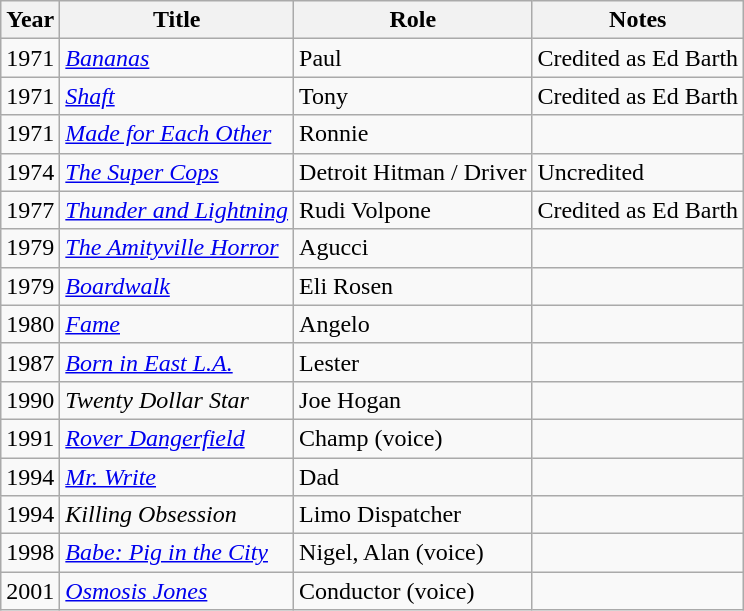<table class="wikitable sortable">
<tr>
<th>Year</th>
<th>Title</th>
<th>Role</th>
<th>Notes</th>
</tr>
<tr>
<td>1971</td>
<td><em><a href='#'>Bananas</a></em></td>
<td>Paul</td>
<td>Credited as Ed Barth</td>
</tr>
<tr>
<td>1971</td>
<td><em><a href='#'>Shaft</a></em></td>
<td>Tony</td>
<td>Credited as Ed Barth</td>
</tr>
<tr>
<td>1971</td>
<td><em><a href='#'>Made for Each Other</a></em></td>
<td>Ronnie</td>
<td></td>
</tr>
<tr>
<td>1974</td>
<td><em><a href='#'>The Super Cops</a></em></td>
<td>Detroit Hitman / Driver</td>
<td>Uncredited</td>
</tr>
<tr>
<td>1977</td>
<td><em><a href='#'>Thunder and Lightning</a></em></td>
<td>Rudi Volpone</td>
<td>Credited as Ed Barth</td>
</tr>
<tr>
<td>1979</td>
<td><em><a href='#'>The Amityville Horror</a></em></td>
<td>Agucci</td>
<td></td>
</tr>
<tr>
<td>1979</td>
<td><em><a href='#'>Boardwalk</a></em></td>
<td>Eli Rosen</td>
<td></td>
</tr>
<tr>
<td>1980</td>
<td><em><a href='#'>Fame</a></em></td>
<td>Angelo</td>
<td></td>
</tr>
<tr>
<td>1987</td>
<td><em><a href='#'>Born in East L.A.</a></em></td>
<td>Lester</td>
<td></td>
</tr>
<tr>
<td>1990</td>
<td><em>Twenty Dollar Star</em></td>
<td>Joe Hogan</td>
<td></td>
</tr>
<tr>
<td>1991</td>
<td><em><a href='#'>Rover Dangerfield</a></em></td>
<td>Champ (voice)</td>
<td></td>
</tr>
<tr>
<td>1994</td>
<td><em><a href='#'>Mr. Write</a></em></td>
<td>Dad</td>
<td></td>
</tr>
<tr>
<td>1994</td>
<td><em>Killing Obsession</em></td>
<td>Limo Dispatcher</td>
<td></td>
</tr>
<tr>
<td>1998</td>
<td><em><a href='#'>Babe: Pig in the City</a></em></td>
<td>Nigel, Alan (voice)</td>
<td></td>
</tr>
<tr>
<td>2001</td>
<td><em><a href='#'>Osmosis Jones</a></em></td>
<td>Conductor (voice)</td>
<td></td>
</tr>
</table>
